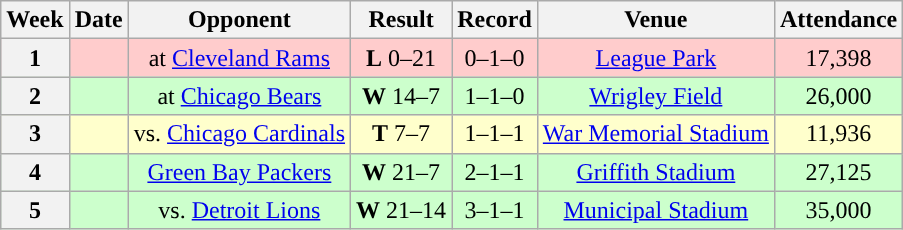<table class="wikitable" style="text-align:center">
<tr>
<th>Week</th>
<th>Date</th>
<th>Opponent</th>
<th>Result</th>
<th>Record</th>
<th>Venue</th>
<th>Attendance</th>
</tr>
<tr style="background:#fcc;">
<th>1</th>
<td></td>
<td>at <a href='#'>Cleveland Rams</a></td>
<td><strong>L</strong> 0–21</td>
<td>0–1–0</td>
<td><a href='#'>League Park</a></td>
<td>17,398</td>
</tr>
<tr style="background:#cfc;">
<th>2</th>
<td></td>
<td>at <a href='#'>Chicago Bears</a></td>
<td><strong>W</strong> 14–7</td>
<td>1–1–0</td>
<td><a href='#'>Wrigley Field</a></td>
<td>26,000</td>
</tr>
<tr style="background:#ffc;">
<th>3</th>
<td></td>
<td>vs. <a href='#'>Chicago Cardinals</a></td>
<td><strong>T</strong> 7–7</td>
<td>1–1–1</td>
<td><a href='#'>War Memorial Stadium</a> </td>
<td>11,936</td>
</tr>
<tr style="background:#cfc;">
<th>4</th>
<td></td>
<td><a href='#'>Green Bay Packers</a></td>
<td><strong>W</strong> 21–7</td>
<td>2–1–1</td>
<td><a href='#'>Griffith Stadium</a></td>
<td>27,125</td>
</tr>
<tr style="background:#cfc;">
<th>5</th>
<td></td>
<td>vs. <a href='#'>Detroit Lions</a></td>
<td><strong>W</strong> 21–14</td>
<td>3–1–1</td>
<td><a href='#'>Municipal Stadium</a> </td>
<td>35,000</td>
</tr>
</table>
